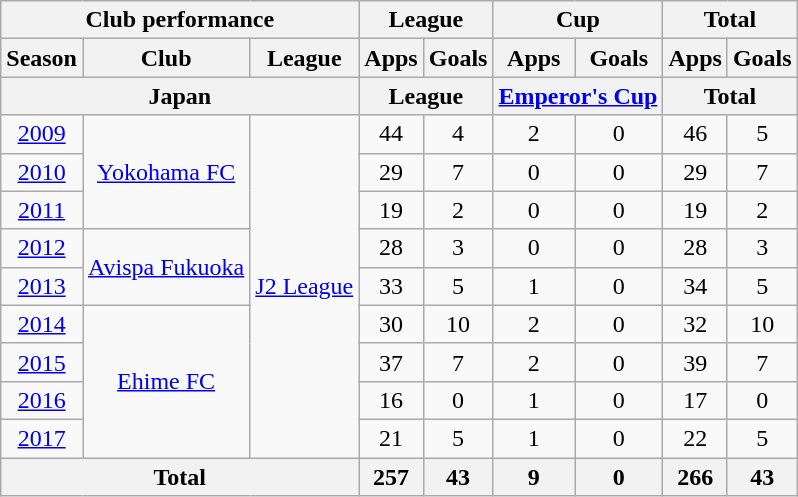<table class="wikitable" style="text-align:center;">
<tr>
<th colspan=3>Club performance</th>
<th colspan=2>League</th>
<th colspan=2>Cup</th>
<th colspan=2>Total</th>
</tr>
<tr>
<th>Season</th>
<th>Club</th>
<th>League</th>
<th>Apps</th>
<th>Goals</th>
<th>Apps</th>
<th>Goals</th>
<th>Apps</th>
<th>Goals</th>
</tr>
<tr>
<th colspan=3>Japan</th>
<th colspan=2>League</th>
<th colspan=2><a href='#'>Emperor's Cup</a></th>
<th colspan=2>Total</th>
</tr>
<tr>
<td><a href='#'>2009</a></td>
<td rowspan="3"><a href='#'>Yokohama FC</a></td>
<td rowspan="9"><a href='#'>J2 League</a></td>
<td>44</td>
<td>4</td>
<td>2</td>
<td>0</td>
<td>46</td>
<td>5</td>
</tr>
<tr>
<td><a href='#'>2010</a></td>
<td>29</td>
<td>7</td>
<td>0</td>
<td>0</td>
<td>29</td>
<td>7</td>
</tr>
<tr>
<td><a href='#'>2011</a></td>
<td>19</td>
<td>2</td>
<td>0</td>
<td>0</td>
<td>19</td>
<td>2</td>
</tr>
<tr>
<td><a href='#'>2012</a></td>
<td rowspan="2"><a href='#'>Avispa Fukuoka</a></td>
<td>28</td>
<td>3</td>
<td>0</td>
<td>0</td>
<td>28</td>
<td>3</td>
</tr>
<tr>
<td><a href='#'>2013</a></td>
<td>33</td>
<td>5</td>
<td>1</td>
<td>0</td>
<td>34</td>
<td>5</td>
</tr>
<tr>
<td><a href='#'>2014</a></td>
<td rowspan="4"><a href='#'>Ehime FC</a></td>
<td>30</td>
<td>10</td>
<td>2</td>
<td>0</td>
<td>32</td>
<td>10</td>
</tr>
<tr>
<td><a href='#'>2015</a></td>
<td>37</td>
<td>7</td>
<td>2</td>
<td>0</td>
<td>39</td>
<td>7</td>
</tr>
<tr>
<td><a href='#'>2016</a></td>
<td>16</td>
<td>0</td>
<td>1</td>
<td>0</td>
<td>17</td>
<td>0</td>
</tr>
<tr>
<td><a href='#'>2017</a></td>
<td>21</td>
<td>5</td>
<td>1</td>
<td>0</td>
<td>22</td>
<td>5</td>
</tr>
<tr>
<th colspan=3>Total</th>
<th>257</th>
<th>43</th>
<th>9</th>
<th>0</th>
<th>266</th>
<th>43</th>
</tr>
</table>
